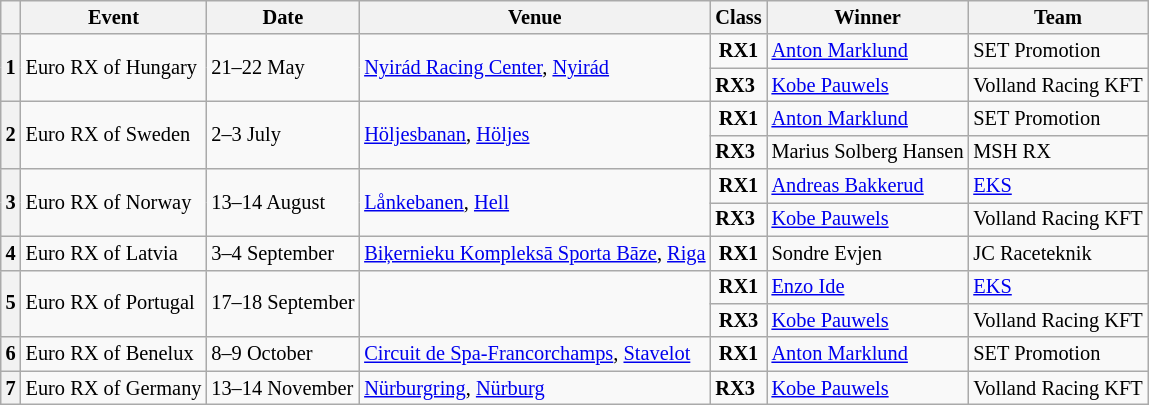<table class="wikitable" style="font-size:85%;">
<tr>
<th></th>
<th>Event</th>
<th>Date</th>
<th>Venue</th>
<th>Class</th>
<th>Winner</th>
<th>Team</th>
</tr>
<tr>
<th rowspan="2">1</th>
<td rowspan="2"> Euro RX of Hungary</td>
<td rowspan="2">21–22 May</td>
<td rowspan="2"><a href='#'>Nyirád Racing Center</a>, <a href='#'>Nyirád</a></td>
<td align="center"><strong><span>RX1</span></strong></td>
<td> <a href='#'>Anton Marklund</a></td>
<td> SET Promotion</td>
</tr>
<tr>
<td><strong><span>RX3</span></strong></td>
<td> <a href='#'>Kobe Pauwels</a></td>
<td> Volland Racing KFT</td>
</tr>
<tr>
<th rowspan="2">2</th>
<td rowspan="2"> Euro RX of Sweden</td>
<td rowspan="2">2–3 July</td>
<td rowspan="2"><a href='#'>Höljesbanan</a>, <a href='#'>Höljes</a></td>
<td align="center"><strong><span>RX1</span></strong></td>
<td> <a href='#'>Anton Marklund</a></td>
<td> SET Promotion</td>
</tr>
<tr>
<td><strong><span>RX3</span></strong></td>
<td> Marius Solberg Hansen</td>
<td> MSH RX</td>
</tr>
<tr>
<th rowspan="2">3</th>
<td rowspan="2"> Euro RX of Norway</td>
<td rowspan="2">13–14 August</td>
<td rowspan="2"><a href='#'>Lånkebanen</a>, <a href='#'>Hell</a></td>
<td align="center"><strong><span>RX1</span></strong></td>
<td> <a href='#'>Andreas Bakkerud</a></td>
<td> <a href='#'>EKS</a></td>
</tr>
<tr>
<td><strong><span>RX3</span></strong></td>
<td> <a href='#'>Kobe Pauwels</a></td>
<td> Volland Racing KFT</td>
</tr>
<tr>
<th>4</th>
<td> Euro RX of Latvia</td>
<td>3–4 September</td>
<td><a href='#'>Biķernieku Kompleksā Sporta Bāze</a>, <a href='#'>Riga</a></td>
<td align="center"><strong><span>RX1</span></strong></td>
<td> Sondre Evjen</td>
<td> JC Raceteknik</td>
</tr>
<tr>
<th rowspan="2">5</th>
<td rowspan="2"> Euro RX of Portugal</td>
<td rowspan="2">17–18 September</td>
<td rowspan="2"></td>
<td align="center"><strong><span>RX1</span></strong></td>
<td> <a href='#'>Enzo Ide</a></td>
<td> <a href='#'>EKS</a></td>
</tr>
<tr>
<td align="center"><strong><span>RX3</span></strong></td>
<td> <a href='#'>Kobe Pauwels</a></td>
<td> Volland Racing KFT</td>
</tr>
<tr>
<th>6</th>
<td> Euro RX of Benelux</td>
<td>8–9 October</td>
<td><a href='#'>Circuit de Spa-Francorchamps</a>, <a href='#'>Stavelot</a></td>
<td align="center"><strong><span>RX1</span></strong></td>
<td> <a href='#'>Anton Marklund</a></td>
<td> SET Promotion</td>
</tr>
<tr>
<th>7</th>
<td> Euro RX of Germany</td>
<td>13–14 November</td>
<td><a href='#'>Nürburgring</a>, <a href='#'>Nürburg</a></td>
<td><strong><span>RX3</span></strong></td>
<td> <a href='#'>Kobe Pauwels</a></td>
<td> Volland Racing KFT</td>
</tr>
</table>
